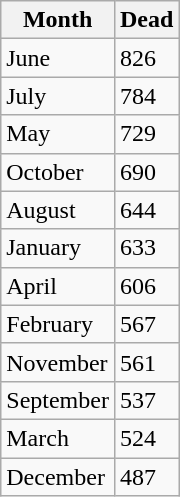<table class="wikitable">
<tr>
<th>Month</th>
<th>Dead</th>
</tr>
<tr>
<td>June</td>
<td>826</td>
</tr>
<tr>
<td>July</td>
<td>784</td>
</tr>
<tr>
<td>May</td>
<td>729</td>
</tr>
<tr>
<td>October</td>
<td>690</td>
</tr>
<tr>
<td>August</td>
<td>644</td>
</tr>
<tr>
<td>January</td>
<td>633</td>
</tr>
<tr>
<td>April</td>
<td>606</td>
</tr>
<tr>
<td>February</td>
<td>567</td>
</tr>
<tr>
<td>November</td>
<td>561</td>
</tr>
<tr>
<td>September</td>
<td>537</td>
</tr>
<tr>
<td>March</td>
<td>524</td>
</tr>
<tr>
<td>December</td>
<td>487</td>
</tr>
</table>
